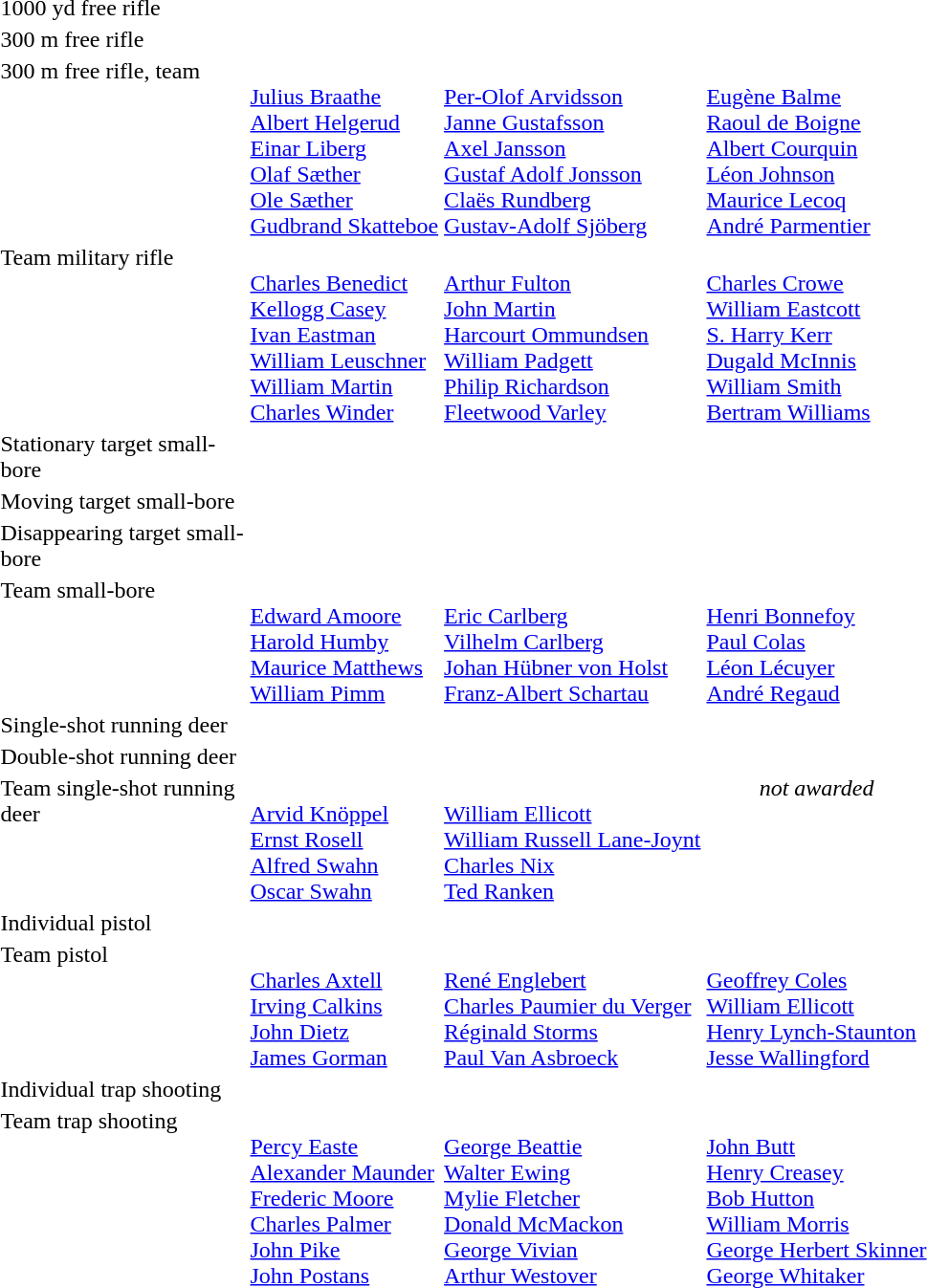<table>
<tr>
<td width=170>1000 yd free rifle<br></td>
<td></td>
<td></td>
<td></td>
</tr>
<tr>
<td>300 m free rifle<br></td>
<td></td>
<td></td>
<td></td>
</tr>
<tr valign="top">
<td>300 m  free rifle, team<br></td>
<td><br><a href='#'>Julius Braathe</a><br><a href='#'>Albert Helgerud</a><br><a href='#'>Einar Liberg</a><br><a href='#'>Olaf Sæther</a><br><a href='#'>Ole Sæther</a><br><a href='#'>Gudbrand Skatteboe</a></td>
<td><br><a href='#'>Per-Olof Arvidsson</a><br><a href='#'>Janne Gustafsson</a><br><a href='#'>Axel Jansson</a><br><a href='#'>Gustaf Adolf Jonsson</a><br><a href='#'>Claës Rundberg</a><br><a href='#'>Gustav-Adolf Sjöberg</a></td>
<td><br><a href='#'>Eugène Balme</a><br><a href='#'>Raoul de Boigne</a><br><a href='#'>Albert Courquin</a><br><a href='#'>Léon Johnson</a><br><a href='#'>Maurice Lecoq</a><br><a href='#'>André Parmentier</a></td>
</tr>
<tr valign="top">
<td>Team military rifle<br></td>
<td><br><a href='#'>Charles Benedict</a><br><a href='#'>Kellogg Casey</a><br><a href='#'>Ivan Eastman</a><br><a href='#'>William Leuschner</a><br><a href='#'>William Martin</a><br><a href='#'>Charles Winder</a></td>
<td><br><a href='#'>Arthur Fulton</a><br><a href='#'>John Martin</a><br><a href='#'>Harcourt Ommundsen</a><br><a href='#'>William Padgett</a><br><a href='#'>Philip Richardson</a><br><a href='#'>Fleetwood Varley</a></td>
<td><br><a href='#'>Charles Crowe</a><br><a href='#'>William Eastcott</a><br><a href='#'>S. Harry Kerr</a><br><a href='#'>Dugald McInnis</a><br><a href='#'>William Smith</a><br><a href='#'>Bertram Williams</a></td>
</tr>
<tr>
<td>Stationary target small-bore<br></td>
<td></td>
<td></td>
<td></td>
</tr>
<tr>
<td>Moving target small-bore<br></td>
<td></td>
<td></td>
<td></td>
</tr>
<tr>
<td>Disappearing target small-bore<br></td>
<td></td>
<td></td>
<td></td>
</tr>
<tr valign="top">
<td>Team small-bore<br></td>
<td><br><a href='#'>Edward Amoore</a><br><a href='#'>Harold Humby</a><br><a href='#'>Maurice Matthews</a><br><a href='#'>William Pimm</a></td>
<td><br><a href='#'>Eric Carlberg</a><br><a href='#'>Vilhelm Carlberg</a><br><a href='#'>Johan Hübner von Holst</a><br><a href='#'>Franz-Albert Schartau</a></td>
<td><br><a href='#'>Henri Bonnefoy</a><br><a href='#'>Paul Colas</a><br><a href='#'>Léon Lécuyer</a><br><a href='#'>André Regaud</a></td>
</tr>
<tr>
<td>Single-shot running deer<br></td>
<td></td>
<td></td>
<td></td>
</tr>
<tr>
<td>Double-shot running deer<br></td>
<td></td>
<td></td>
<td></td>
</tr>
<tr valign="top">
<td>Team single-shot running deer<br></td>
<td><br><a href='#'>Arvid Knöppel</a><br><a href='#'>Ernst Rosell</a><br><a href='#'>Alfred Swahn</a><br><a href='#'>Oscar Swahn</a></td>
<td><br><a href='#'>William Ellicott</a><br><a href='#'>William Russell Lane-Joynt</a><br><a href='#'>Charles Nix</a><br><a href='#'>Ted Ranken</a></td>
<td align=center><em>not awarded</em></td>
</tr>
<tr>
<td>Individual pistol<br></td>
<td></td>
<td></td>
<td></td>
</tr>
<tr valign="top">
<td>Team pistol<br></td>
<td><br><a href='#'>Charles Axtell</a><br><a href='#'>Irving Calkins</a><br><a href='#'>John Dietz</a><br><a href='#'>James Gorman</a></td>
<td><br><a href='#'>René Englebert</a><br><a href='#'>Charles Paumier du Verger</a><br><a href='#'>Réginald Storms</a><br><a href='#'>Paul Van Asbroeck</a></td>
<td><br><a href='#'>Geoffrey Coles</a><br><a href='#'>William Ellicott</a><br><a href='#'>Henry Lynch-Staunton</a><br><a href='#'>Jesse Wallingford</a></td>
</tr>
<tr>
<td>Individual trap shooting<br></td>
<td></td>
<td></td>
<td> <br> </td>
</tr>
<tr valign="top">
<td>Team trap shooting<br></td>
<td><br><a href='#'>Percy Easte</a><br><a href='#'>Alexander Maunder</a><br><a href='#'>Frederic Moore</a><br><a href='#'>Charles Palmer</a><br><a href='#'>John Pike</a><br><a href='#'>John Postans</a></td>
<td><br><a href='#'>George Beattie</a><br><a href='#'>Walter Ewing</a><br><a href='#'>Mylie Fletcher</a><br><a href='#'>Donald McMackon</a><br><a href='#'>George Vivian</a><br><a href='#'>Arthur Westover</a></td>
<td><br><a href='#'>John Butt</a><br><a href='#'>Henry Creasey</a><br><a href='#'>Bob Hutton</a><br><a href='#'>William Morris</a><br><a href='#'>George Herbert Skinner</a><br><a href='#'>George Whitaker</a></td>
</tr>
</table>
